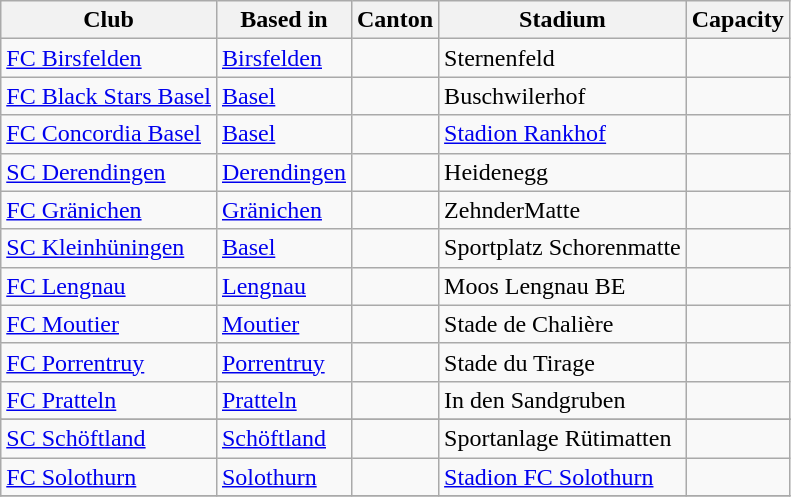<table class="wikitable">
<tr>
<th>Club</th>
<th>Based in</th>
<th>Canton</th>
<th>Stadium</th>
<th>Capacity</th>
</tr>
<tr>
<td><a href='#'>FC Birsfelden</a></td>
<td><a href='#'>Birsfelden</a></td>
<td></td>
<td>Sternenfeld</td>
<td></td>
</tr>
<tr>
<td><a href='#'>FC Black Stars Basel</a></td>
<td><a href='#'>Basel</a></td>
<td></td>
<td>Buschwilerhof</td>
<td></td>
</tr>
<tr>
<td><a href='#'>FC Concordia Basel</a></td>
<td><a href='#'>Basel</a></td>
<td></td>
<td><a href='#'>Stadion Rankhof</a></td>
<td></td>
</tr>
<tr>
<td><a href='#'>SC Derendingen</a></td>
<td><a href='#'>Derendingen</a></td>
<td></td>
<td>Heidenegg</td>
<td></td>
</tr>
<tr>
<td><a href='#'>FC Gränichen</a></td>
<td><a href='#'>Gränichen</a></td>
<td></td>
<td>ZehnderMatte</td>
<td></td>
</tr>
<tr>
<td><a href='#'>SC Kleinhüningen</a></td>
<td><a href='#'>Basel</a></td>
<td></td>
<td>Sportplatz Schorenmatte</td>
<td></td>
</tr>
<tr>
<td><a href='#'>FC Lengnau</a></td>
<td><a href='#'>Lengnau</a></td>
<td></td>
<td>Moos Lengnau BE</td>
<td></td>
</tr>
<tr>
<td><a href='#'>FC Moutier</a></td>
<td><a href='#'>Moutier</a></td>
<td></td>
<td>Stade de Chalière</td>
<td></td>
</tr>
<tr>
<td><a href='#'>FC Porrentruy</a></td>
<td><a href='#'>Porrentruy</a></td>
<td></td>
<td>Stade du Tirage</td>
<td></td>
</tr>
<tr>
<td><a href='#'>FC Pratteln</a></td>
<td><a href='#'>Pratteln</a></td>
<td></td>
<td>In den Sandgruben</td>
<td></td>
</tr>
<tr num:1000}}>
</tr>
<tr>
<td><a href='#'>SC Schöftland</a></td>
<td><a href='#'>Schöftland</a></td>
<td></td>
<td>Sportanlage Rütimatten</td>
<td></td>
</tr>
<tr>
<td><a href='#'>FC Solothurn</a></td>
<td><a href='#'>Solothurn</a></td>
<td></td>
<td><a href='#'>Stadion FC Solothurn</a></td>
<td></td>
</tr>
<tr>
</tr>
</table>
